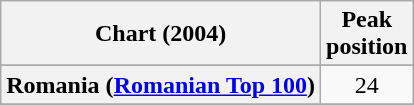<table class="wikitable sortable plainrowheaders" style="text-align:center">
<tr>
<th>Chart (2004)</th>
<th>Peak<br>position</th>
</tr>
<tr>
</tr>
<tr>
</tr>
<tr>
</tr>
<tr>
</tr>
<tr>
</tr>
<tr>
</tr>
<tr>
</tr>
<tr>
</tr>
<tr>
</tr>
<tr>
</tr>
<tr>
<th scope="row">Romania (<a href='#'>Romanian Top 100</a>)</th>
<td>24</td>
</tr>
<tr>
</tr>
<tr>
</tr>
<tr>
</tr>
</table>
